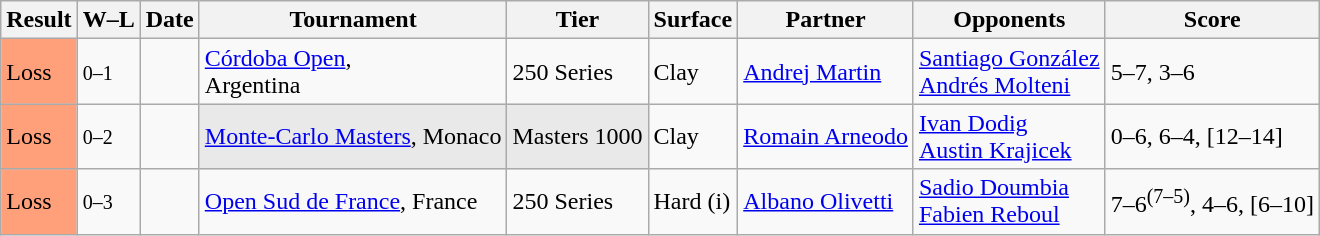<table class="sortable wikitable">
<tr>
<th>Result</th>
<th class="unsortable">W–L</th>
<th>Date</th>
<th>Tournament</th>
<th>Tier</th>
<th>Surface</th>
<th>Partner</th>
<th>Opponents</th>
<th class="unsortable">Score</th>
</tr>
<tr>
<td style="background:#ffa07a;">Loss</td>
<td><small>0–1</small></td>
<td><a href='#'></a></td>
<td><a href='#'>Córdoba Open</a>,<br>Argentina</td>
<td>250 Series</td>
<td>Clay</td>
<td> <a href='#'>Andrej Martin</a></td>
<td> <a href='#'>Santiago González</a><br> <a href='#'>Andrés Molteni</a></td>
<td>5–7, 3–6</td>
</tr>
<tr>
<td style="background:#ffa07a;">Loss</td>
<td><small>0–2</small></td>
<td><a href='#'></a></td>
<td style="background:#E9E9E9;"><a href='#'>Monte-Carlo Masters</a>, Monaco</td>
<td style="background:#E9E9E9;">Masters 1000</td>
<td>Clay</td>
<td> <a href='#'>Romain Arneodo</a></td>
<td> <a href='#'>Ivan Dodig</a><br> <a href='#'>Austin Krajicek</a></td>
<td>0–6, 6–4, [12–14]</td>
</tr>
<tr>
<td bgcolor="ffa07a">Loss</td>
<td><small>0–3</small></td>
<td><a href='#'></a></td>
<td><a href='#'>Open Sud de France</a>, France</td>
<td>250 Series</td>
<td>Hard (i)</td>
<td> <a href='#'>Albano Olivetti</a></td>
<td> <a href='#'>Sadio Doumbia</a><br> <a href='#'>Fabien Reboul</a></td>
<td>7–6<sup>(7–5)</sup>, 4–6, [6–10]</td>
</tr>
</table>
